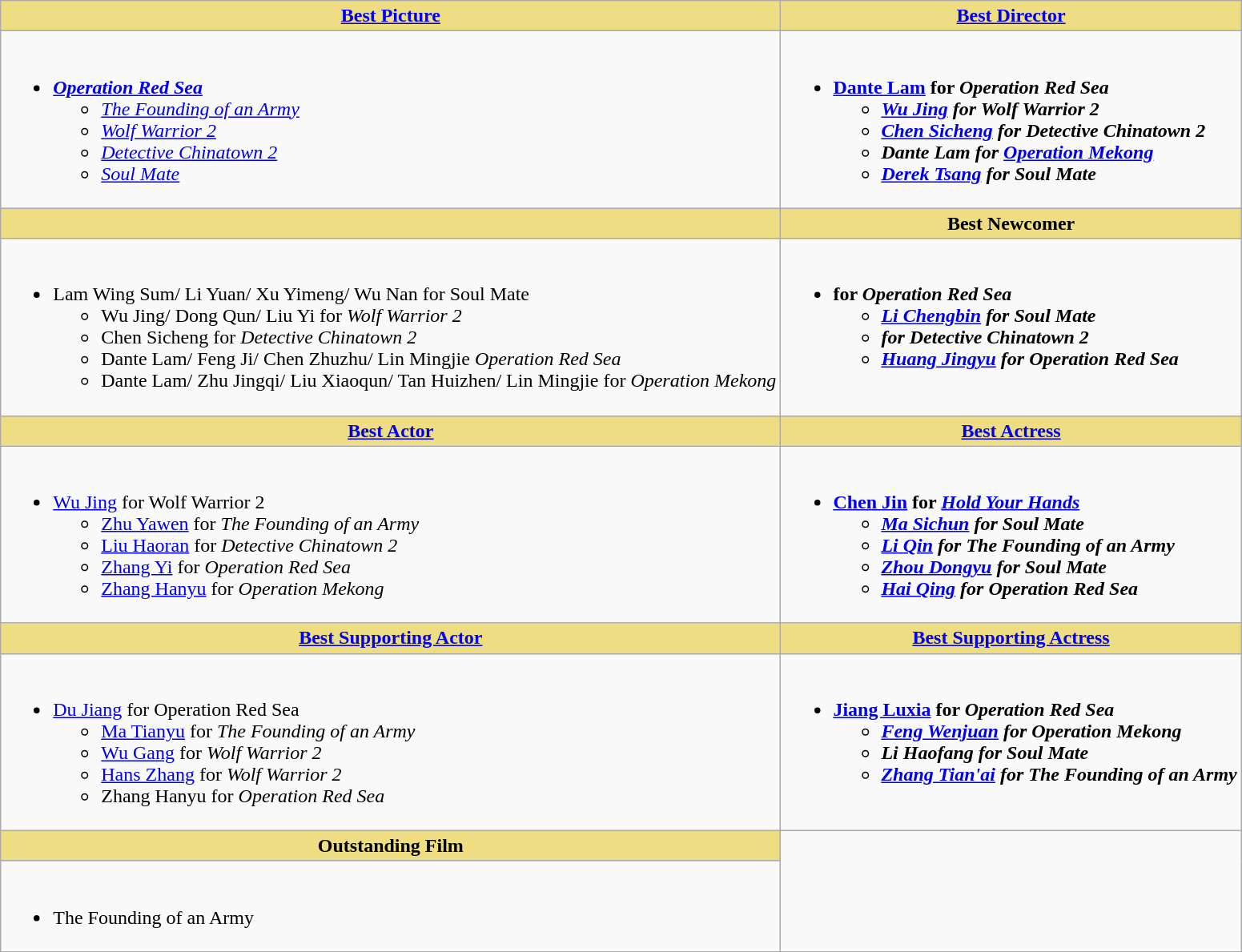<table class=wikitable>
<tr>
<th style="background:#EEDD82; width=50%"><a href='#'>Best Picture</a></th>
<th style="background:#EEDD82; width=50%"><a href='#'>Best Director</a></th>
</tr>
<tr>
<td valign="top"><br><ul><li><strong><em><a href='#'>Operation Red Sea</a></em></strong><ul><li><em><a href='#'>The Founding of an Army</a></em></li><li><em><a href='#'>Wolf Warrior 2</a></em></li><li><em><a href='#'>Detective Chinatown 2</a></em></li><li><em><a href='#'>Soul Mate</a></em></li></ul></li></ul></td>
<td valign="top"><br><ul><li><strong><a href='#'>Dante Lam</a> for <em>Operation Red Sea<strong><em><ul><li><a href='#'>Wu Jing</a> for </em>Wolf Warrior 2<em></li><li><a href='#'>Chen Sicheng</a> for </em>Detective Chinatown 2<em></li><li>Dante Lam for </em><a href='#'>Operation Mekong</a><em></li><li><a href='#'>Derek Tsang</a> for </em>Soul Mate<em></li></ul></li></ul></td>
</tr>
<tr>
<th style="background:#EEDD82; width=50%"></th>
<th style="background:#EEDD82; width=50%">Best Newcomer</th>
</tr>
<tr>
<td valign="top"><br><ul><li></strong>Lam Wing Sum/ Li Yuan/ Xu Yimeng/ Wu Nan for </em>Soul Mate</em></strong><ul><li>Wu Jing/ Dong Qun/ Liu Yi for <em>Wolf Warrior 2</em></li><li>Chen Sicheng for <em>Detective Chinatown 2</em></li><li>Dante Lam/ Feng Ji/ Chen Zhuzhu/ Lin Mingjie <em>Operation Red Sea</em></li><li>Dante Lam/ Zhu Jingqi/ Liu Xiaoqun/ Tan Huizhen/ Lin Mingjie for <em>Operation Mekong</em></li></ul></li></ul></td>
<td valign="top"><br><ul><li><strong> for <em>Operation Red Sea<strong><em><ul><li><a href='#'>Li Chengbin</a> for </em>Soul Mate<em></li><li> for </em>Detective Chinatown 2<em></li><li><a href='#'>Huang Jingyu</a> for </em>Operation Red Sea<em></li></ul></li></ul></td>
</tr>
<tr>
<th style="background:#EEDD82; width=50%"><a href='#'>Best Actor</a></th>
<th style="background:#EEDD82; width=50%"><a href='#'>Best Actress</a></th>
</tr>
<tr>
<td valign="top"><br><ul><li></strong><a href='#'>Wu Jing</a> for </em>Wolf Warrior 2</em></strong><ul><li><a href='#'>Zhu Yawen</a> for <em>The Founding of an Army</em></li><li><a href='#'>Liu Haoran</a> for <em>Detective Chinatown 2</em></li><li><a href='#'>Zhang Yi</a> for <em>Operation Red Sea</em></li><li><a href='#'>Zhang Hanyu</a> for <em>Operation Mekong</em></li></ul></li></ul></td>
<td valign="top"><br><ul><li><strong><a href='#'>Chen Jin</a> for <em><a href='#'>Hold Your Hands</a><strong><em><ul><li><a href='#'>Ma Sichun</a> for </em>Soul Mate<em></li><li><a href='#'>Li Qin</a> for </em>The Founding of an Army<em></li><li><a href='#'>Zhou Dongyu</a> for </em>Soul Mate<em></li><li><a href='#'>Hai Qing</a> for </em>Operation Red Sea<em></li></ul></li></ul></td>
</tr>
<tr>
<th style="background:#EEDD82; width=50%"><a href='#'>Best Supporting Actor</a></th>
<th style="background:#EEDD82; width=50%"><a href='#'>Best Supporting Actress</a></th>
</tr>
<tr>
<td valign="top"><br><ul><li></strong><a href='#'>Du Jiang</a> for  </em>Operation Red Sea</em></strong><ul><li><a href='#'>Ma Tianyu</a> for <em>The Founding of an Army</em></li><li><a href='#'>Wu Gang</a> for <em>Wolf Warrior 2</em></li><li><a href='#'>Hans Zhang</a> for <em>Wolf Warrior 2</em></li><li>Zhang Hanyu for <em>Operation Red Sea</em></li></ul></li></ul></td>
<td valign="top"><br><ul><li><strong><a href='#'>Jiang Luxia</a> for <em>Operation Red Sea<strong><em><ul><li><a href='#'>Feng Wenjuan</a> for </em>Operation Mekong<em></li><li>Li Haofang for </em>Soul Mate<em></li><li><a href='#'>Zhang Tian'ai</a> for </em>The Founding of an Army<em></li></ul></li></ul></td>
</tr>
<tr>
<th style="background:#EEDD82; width=50%">Outstanding Film</th>
</tr>
<tr>
<td valign="top"><br><ul><li></em></strong>The Founding of an Army<strong><em></li></ul></td>
</tr>
</table>
